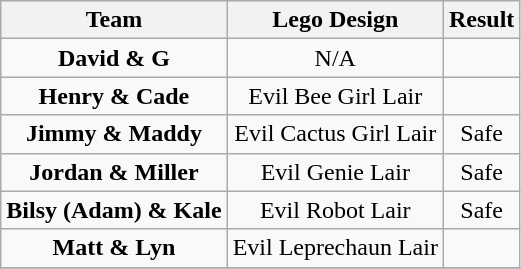<table class="wikitable" style="text-align:center">
<tr valign="top">
<th>Team</th>
<th>Lego Design</th>
<th>Result</th>
</tr>
<tr>
<td><strong>David & G</strong></td>
<td>N/A</td>
<td></td>
</tr>
<tr>
<td><strong>Henry & Cade</strong></td>
<td>Evil Bee Girl Lair</td>
<td></td>
</tr>
<tr>
<td><strong>Jimmy & Maddy</strong></td>
<td>Evil Cactus Girl Lair</td>
<td>Safe</td>
</tr>
<tr>
<td><strong>Jordan & Miller</strong></td>
<td>Evil Genie Lair</td>
<td>Safe</td>
</tr>
<tr>
<td><strong>Bilsy (Adam) & Kale</strong></td>
<td>Evil Robot Lair</td>
<td>Safe</td>
</tr>
<tr>
<td><strong>Matt & Lyn</strong></td>
<td>Evil Leprechaun Lair</td>
<td></td>
</tr>
<tr>
</tr>
</table>
